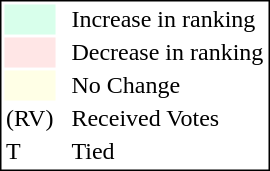<table style="border:1px solid black;">
<tr>
<td style="background:#D8FFEB; width:20px;"></td>
<td> </td>
<td>Increase in ranking</td>
</tr>
<tr>
<td style="background:#FFE6E6; width:20px;"></td>
<td> </td>
<td>Decrease in ranking</td>
</tr>
<tr>
<td style="background:#FFFFE6; width:20px;"></td>
<td> </td>
<td>No Change</td>
</tr>
<tr>
<td>(RV)</td>
<td> </td>
<td>Received Votes</td>
</tr>
<tr>
<td>T</td>
<td> </td>
<td>Tied</td>
</tr>
</table>
